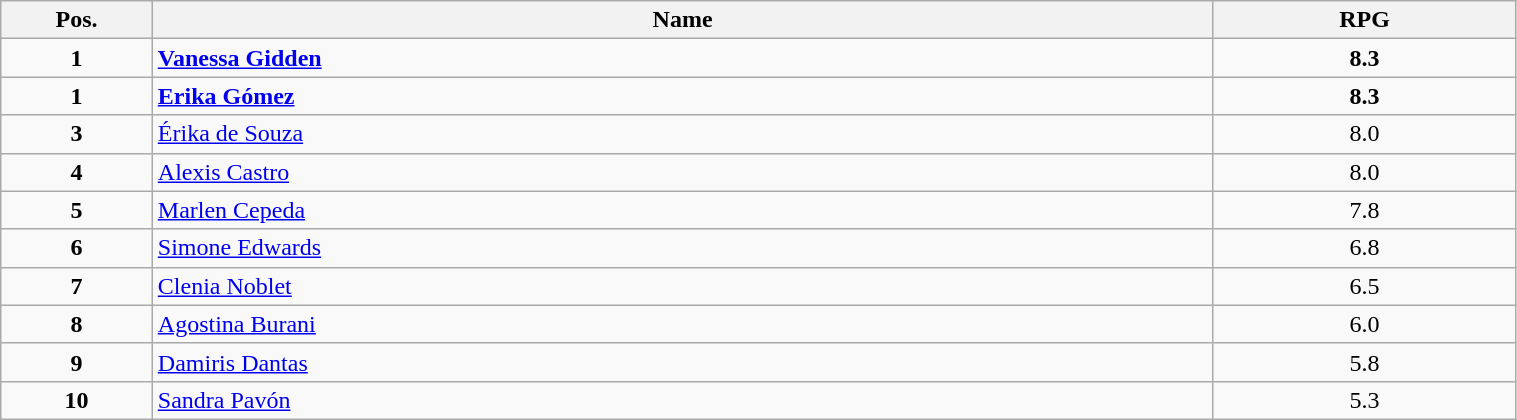<table class=wikitable width="80%">
<tr>
<th width="10%">Pos.</th>
<th width="70%">Name</th>
<th width="20%">RPG</th>
</tr>
<tr>
<td align=center><strong>1</strong></td>
<td> <strong><a href='#'>Vanessa Gidden</a></strong></td>
<td align=center><strong>8.3</strong></td>
</tr>
<tr>
<td align=center><strong>1</strong></td>
<td> <strong><a href='#'>Erika Gómez</a></strong></td>
<td align=center><strong>8.3</strong></td>
</tr>
<tr>
<td align=center><strong>3</strong></td>
<td> <a href='#'>Érika de Souza</a></td>
<td align=center>8.0</td>
</tr>
<tr>
<td align=center><strong>4</strong></td>
<td> <a href='#'>Alexis Castro</a></td>
<td align=center>8.0</td>
</tr>
<tr>
<td align=center><strong>5</strong></td>
<td> <a href='#'>Marlen Cepeda</a></td>
<td align=center>7.8</td>
</tr>
<tr>
<td align=center><strong>6</strong></td>
<td> <a href='#'>Simone Edwards</a></td>
<td align=center>6.8</td>
</tr>
<tr>
<td align=center><strong>7</strong></td>
<td> <a href='#'>Clenia Noblet</a></td>
<td align=center>6.5</td>
</tr>
<tr>
<td align=center><strong>8</strong></td>
<td> <a href='#'>Agostina Burani</a></td>
<td align=center>6.0</td>
</tr>
<tr>
<td align=center><strong>9</strong></td>
<td> <a href='#'>Damiris Dantas</a></td>
<td align=center>5.8</td>
</tr>
<tr>
<td align=center><strong>10</strong></td>
<td> <a href='#'>Sandra Pavón</a></td>
<td align=center>5.3</td>
</tr>
</table>
